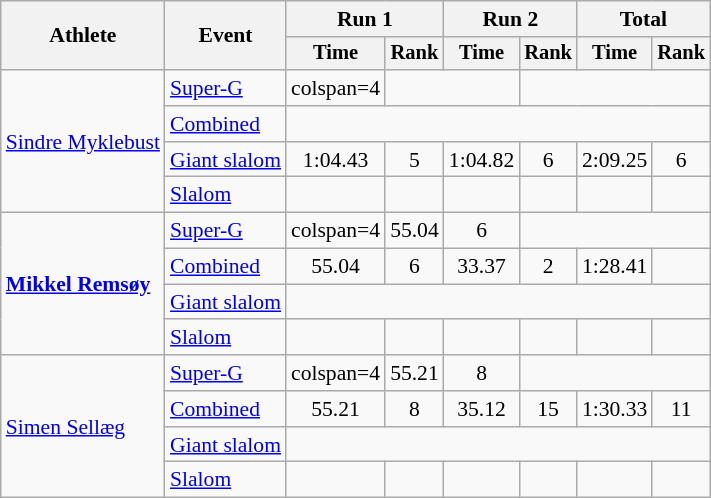<table class="wikitable" style="font-size:90%">
<tr>
<th rowspan=2>Athlete</th>
<th rowspan=2>Event</th>
<th colspan=2>Run 1</th>
<th colspan=2>Run 2</th>
<th colspan=2>Total</th>
</tr>
<tr style="font-size:95%">
<th>Time</th>
<th>Rank</th>
<th>Time</th>
<th>Rank</th>
<th>Time</th>
<th>Rank</th>
</tr>
<tr align=center>
<td align="left" rowspan="4"><a href='#'>Sindre Myklebust</a></td>
<td align="left"><a href='#'>Super-G</a></td>
<td>colspan=4</td>
<td colspan=2></td>
</tr>
<tr align=center>
<td align="left"><a href='#'>Combined</a></td>
<td colspan=6></td>
</tr>
<tr align=center>
<td align="left"><a href='#'>Giant slalom</a></td>
<td>1:04.43</td>
<td>5</td>
<td>1:04.82</td>
<td>6</td>
<td>2:09.25</td>
<td>6</td>
</tr>
<tr align=center>
<td align="left"><a href='#'>Slalom</a></td>
<td></td>
<td></td>
<td></td>
<td></td>
<td></td>
<td></td>
</tr>
<tr align=center>
<td align="left" rowspan="4"><strong><a href='#'>Mikkel Remsøy</a></strong></td>
<td align="left"><a href='#'>Super-G</a></td>
<td>colspan=4</td>
<td>55.04</td>
<td>6</td>
</tr>
<tr align=center>
<td align="left"><a href='#'>Combined</a></td>
<td>55.04</td>
<td>6</td>
<td>33.37</td>
<td>2</td>
<td>1:28.41</td>
<td><strong></strong></td>
</tr>
<tr align=center>
<td align="left"><a href='#'>Giant slalom</a></td>
<td colspan=6></td>
</tr>
<tr align=center>
<td align="left"><a href='#'>Slalom</a></td>
<td></td>
<td></td>
<td></td>
<td></td>
<td></td>
<td></td>
</tr>
<tr align=center>
<td align="left" rowspan="4"><a href='#'>Simen Sellæg</a></td>
<td align="left"><a href='#'>Super-G</a></td>
<td>colspan=4</td>
<td>55.21</td>
<td>8</td>
</tr>
<tr align=center>
<td align="left"><a href='#'>Combined</a></td>
<td>55.21</td>
<td>8</td>
<td>35.12</td>
<td>15</td>
<td>1:30.33</td>
<td>11</td>
</tr>
<tr align=center>
<td align="left"><a href='#'>Giant slalom</a></td>
<td colspan=6></td>
</tr>
<tr align=center>
<td align="left"><a href='#'>Slalom</a></td>
<td></td>
<td></td>
<td></td>
<td></td>
<td></td>
<td></td>
</tr>
</table>
